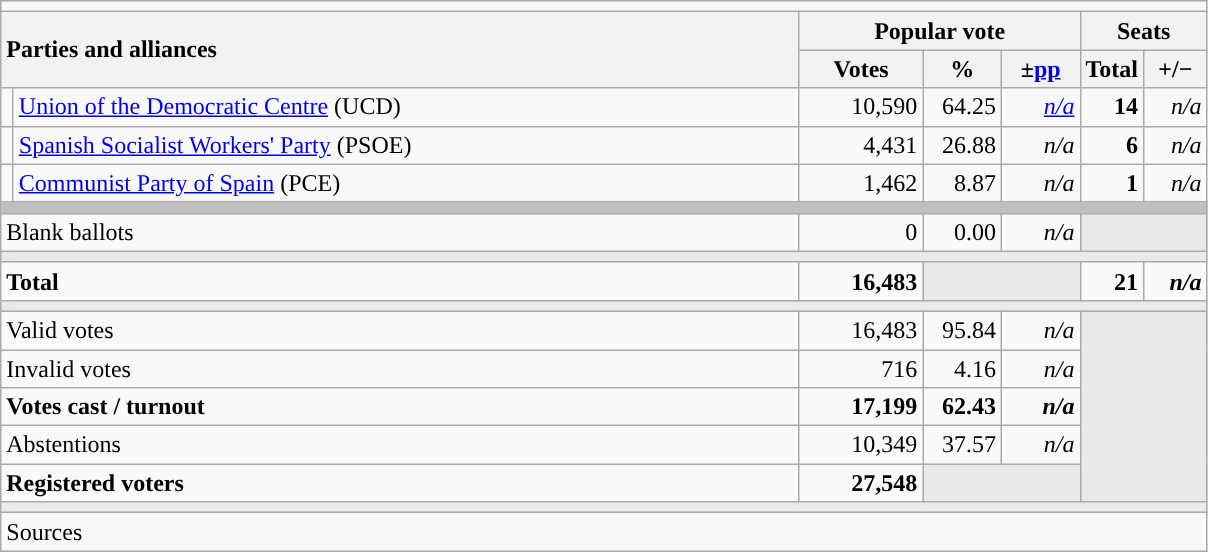<table class="wikitable" style="text-align:right;">
<tr>
<td colspan="7"></td>
</tr>
<tr>
<th style="text-align:left;" rowspan="2" colspan="2" width="525">Parties and alliances</th>
<th colspan="3">Popular vote</th>
<th colspan="2">Seats</th>
</tr>
<tr>
<th width="75">Votes</th>
<th width="45">%</th>
<th width="45">±<a href='#'>pp</a></th>
<th width="35">Total</th>
<th width="35">+/−</th>
</tr>
<tr>
<td width="1" style="color:inherit;background:"></td>
<td align="left"><a href='#'>Union of the Democratic Centre</a> (UCD)</td>
<td>10,590</td>
<td>64.25</td>
<td><em><a href='#'>n/a</a></em></td>
<td><strong>14</strong></td>
<td><em>n/a</em></td>
</tr>
<tr>
<td style="color:inherit;background:"></td>
<td align="left"><a href='#'>Spanish Socialist Workers' Party</a> (PSOE)</td>
<td>4,431</td>
<td>26.88</td>
<td><em>n/a</em></td>
<td><strong>6</strong></td>
<td><em>n/a</em></td>
</tr>
<tr>
<td style="color:inherit;background:"></td>
<td align="left"><a href='#'>Communist Party of Spain</a> (PCE)</td>
<td>1,462</td>
<td>8.87</td>
<td><em>n/a</em></td>
<td><strong>1</strong></td>
<td><em>n/a</em></td>
</tr>
<tr>
<td colspan="7" bgcolor="#C0C0C0"></td>
</tr>
<tr>
<td align="left" colspan="2">Blank ballots</td>
<td>0</td>
<td>0.00</td>
<td><em>n/a</em></td>
<td bgcolor="#E9E9E9" colspan="2"></td>
</tr>
<tr>
<td colspan="7" bgcolor="#E9E9E9"></td>
</tr>
<tr style="font-weight:bold;">
<td align="left" colspan="2">Total</td>
<td>16,483</td>
<td bgcolor="#E9E9E9" colspan="2"></td>
<td>21</td>
<td><em>n/a</em></td>
</tr>
<tr>
<td colspan="7" bgcolor="#E9E9E9"></td>
</tr>
<tr>
<td align="left" colspan="2">Valid votes</td>
<td>16,483</td>
<td>95.84</td>
<td><em>n/a</em></td>
<td bgcolor="#E9E9E9" colspan="2" rowspan="5"></td>
</tr>
<tr>
<td align="left" colspan="2">Invalid votes</td>
<td>716</td>
<td>4.16</td>
<td><em>n/a</em></td>
</tr>
<tr style="font-weight:bold;">
<td align="left" colspan="2">Votes cast / turnout</td>
<td>17,199</td>
<td>62.43</td>
<td><em>n/a</em></td>
</tr>
<tr>
<td align="left" colspan="2">Abstentions</td>
<td>10,349</td>
<td>37.57</td>
<td><em>n/a</em></td>
</tr>
<tr style="font-weight:bold;">
<td align="left" colspan="2">Registered voters</td>
<td>27,548</td>
<td bgcolor="#E9E9E9" colspan="2"></td>
</tr>
<tr>
<td colspan="7" bgcolor="#E9E9E9"></td>
</tr>
<tr>
<td align="left" colspan="7">Sources</td>
</tr>
</table>
